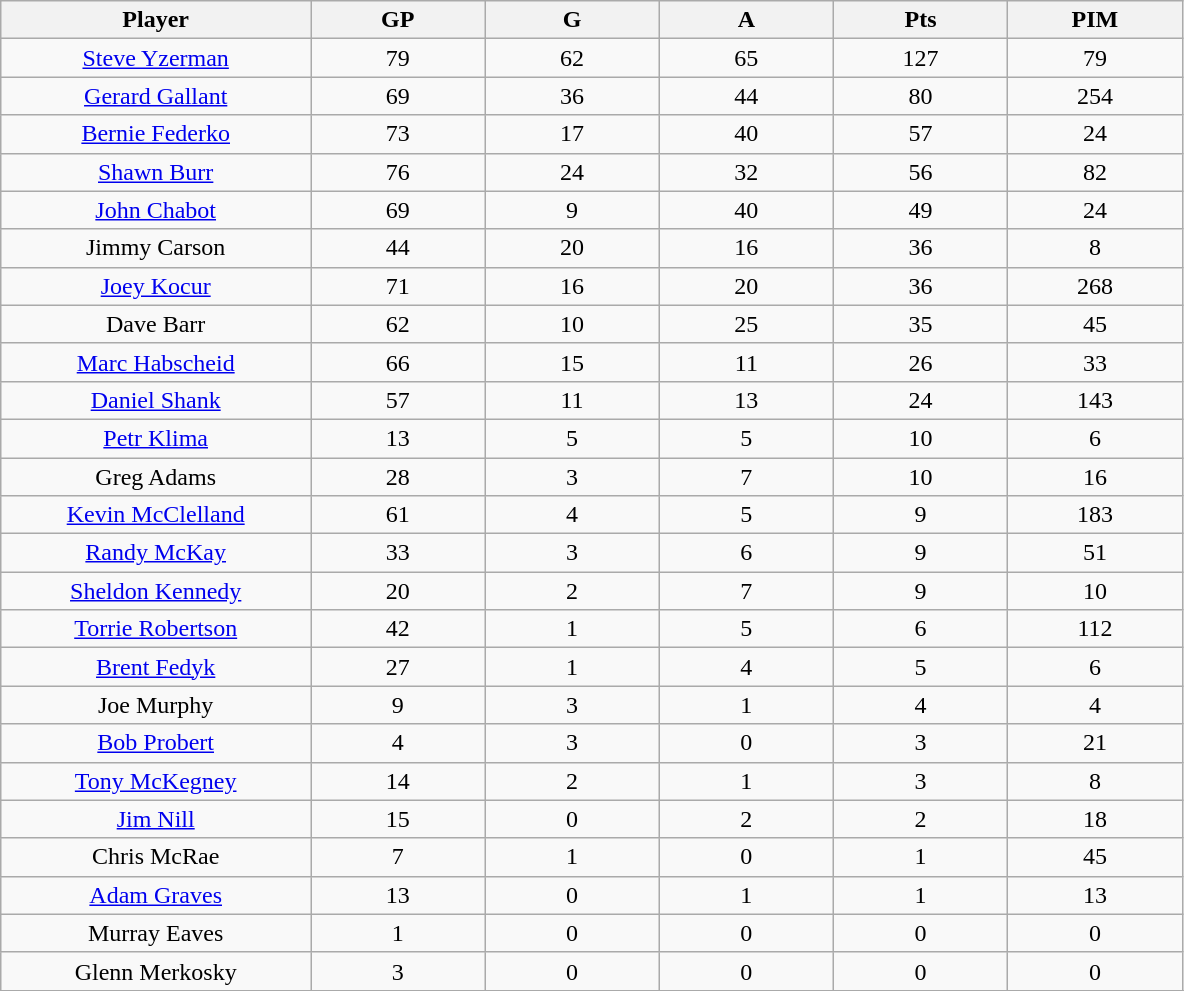<table class="wikitable sortable">
<tr>
<th bgcolor="#DDDDFF" width="16%">Player</th>
<th bgcolor="#DDDDFF" width="9%">GP</th>
<th bgcolor="#DDDDFF" width="9%">G</th>
<th bgcolor="#DDDDFF" width="9%">A</th>
<th bgcolor="#DDDDFF" width="9%">Pts</th>
<th bgcolor="#DDDDFF" width="9%">PIM</th>
</tr>
<tr align="center">
<td><a href='#'>Steve Yzerman</a></td>
<td>79</td>
<td>62</td>
<td>65</td>
<td>127</td>
<td>79</td>
</tr>
<tr align="center">
<td><a href='#'>Gerard Gallant</a></td>
<td>69</td>
<td>36</td>
<td>44</td>
<td>80</td>
<td>254</td>
</tr>
<tr align="center">
<td><a href='#'>Bernie Federko</a></td>
<td>73</td>
<td>17</td>
<td>40</td>
<td>57</td>
<td>24</td>
</tr>
<tr align="center">
<td><a href='#'>Shawn Burr</a></td>
<td>76</td>
<td>24</td>
<td>32</td>
<td>56</td>
<td>82</td>
</tr>
<tr align="center">
<td><a href='#'>John Chabot</a></td>
<td>69</td>
<td>9</td>
<td>40</td>
<td>49</td>
<td>24</td>
</tr>
<tr align="center">
<td>Jimmy Carson</td>
<td>44</td>
<td>20</td>
<td>16</td>
<td>36</td>
<td>8</td>
</tr>
<tr align="center">
<td><a href='#'>Joey Kocur</a></td>
<td>71</td>
<td>16</td>
<td>20</td>
<td>36</td>
<td>268</td>
</tr>
<tr align="center">
<td>Dave Barr</td>
<td>62</td>
<td>10</td>
<td>25</td>
<td>35</td>
<td>45</td>
</tr>
<tr align="center">
<td><a href='#'>Marc Habscheid</a></td>
<td>66</td>
<td>15</td>
<td>11</td>
<td>26</td>
<td>33</td>
</tr>
<tr align="center">
<td><a href='#'>Daniel Shank</a></td>
<td>57</td>
<td>11</td>
<td>13</td>
<td>24</td>
<td>143</td>
</tr>
<tr align="center">
<td><a href='#'>Petr Klima</a></td>
<td>13</td>
<td>5</td>
<td>5</td>
<td>10</td>
<td>6</td>
</tr>
<tr align="center">
<td>Greg Adams</td>
<td>28</td>
<td>3</td>
<td>7</td>
<td>10</td>
<td>16</td>
</tr>
<tr align="center">
<td><a href='#'>Kevin McClelland</a></td>
<td>61</td>
<td>4</td>
<td>5</td>
<td>9</td>
<td>183</td>
</tr>
<tr align="center">
<td><a href='#'>Randy McKay</a></td>
<td>33</td>
<td>3</td>
<td>6</td>
<td>9</td>
<td>51</td>
</tr>
<tr align="center">
<td><a href='#'>Sheldon Kennedy</a></td>
<td>20</td>
<td>2</td>
<td>7</td>
<td>9</td>
<td>10</td>
</tr>
<tr align="center">
<td><a href='#'>Torrie Robertson</a></td>
<td>42</td>
<td>1</td>
<td>5</td>
<td>6</td>
<td>112</td>
</tr>
<tr align="center">
<td><a href='#'>Brent Fedyk</a></td>
<td>27</td>
<td>1</td>
<td>4</td>
<td>5</td>
<td>6</td>
</tr>
<tr align="center">
<td>Joe Murphy</td>
<td>9</td>
<td>3</td>
<td>1</td>
<td>4</td>
<td>4</td>
</tr>
<tr align="center">
<td><a href='#'>Bob Probert</a></td>
<td>4</td>
<td>3</td>
<td>0</td>
<td>3</td>
<td>21</td>
</tr>
<tr align="center">
<td><a href='#'>Tony McKegney</a></td>
<td>14</td>
<td>2</td>
<td>1</td>
<td>3</td>
<td>8</td>
</tr>
<tr align="center">
<td><a href='#'>Jim Nill</a></td>
<td>15</td>
<td>0</td>
<td>2</td>
<td>2</td>
<td>18</td>
</tr>
<tr align="center">
<td>Chris McRae</td>
<td>7</td>
<td>1</td>
<td>0</td>
<td>1</td>
<td>45</td>
</tr>
<tr align="center">
<td><a href='#'>Adam Graves</a></td>
<td>13</td>
<td>0</td>
<td>1</td>
<td>1</td>
<td>13</td>
</tr>
<tr align="center">
<td>Murray Eaves</td>
<td>1</td>
<td>0</td>
<td>0</td>
<td>0</td>
<td>0</td>
</tr>
<tr align="center">
<td>Glenn Merkosky</td>
<td>3</td>
<td>0</td>
<td>0</td>
<td>0</td>
<td>0</td>
</tr>
<tr align="center">
</tr>
<tr>
</tr>
</table>
